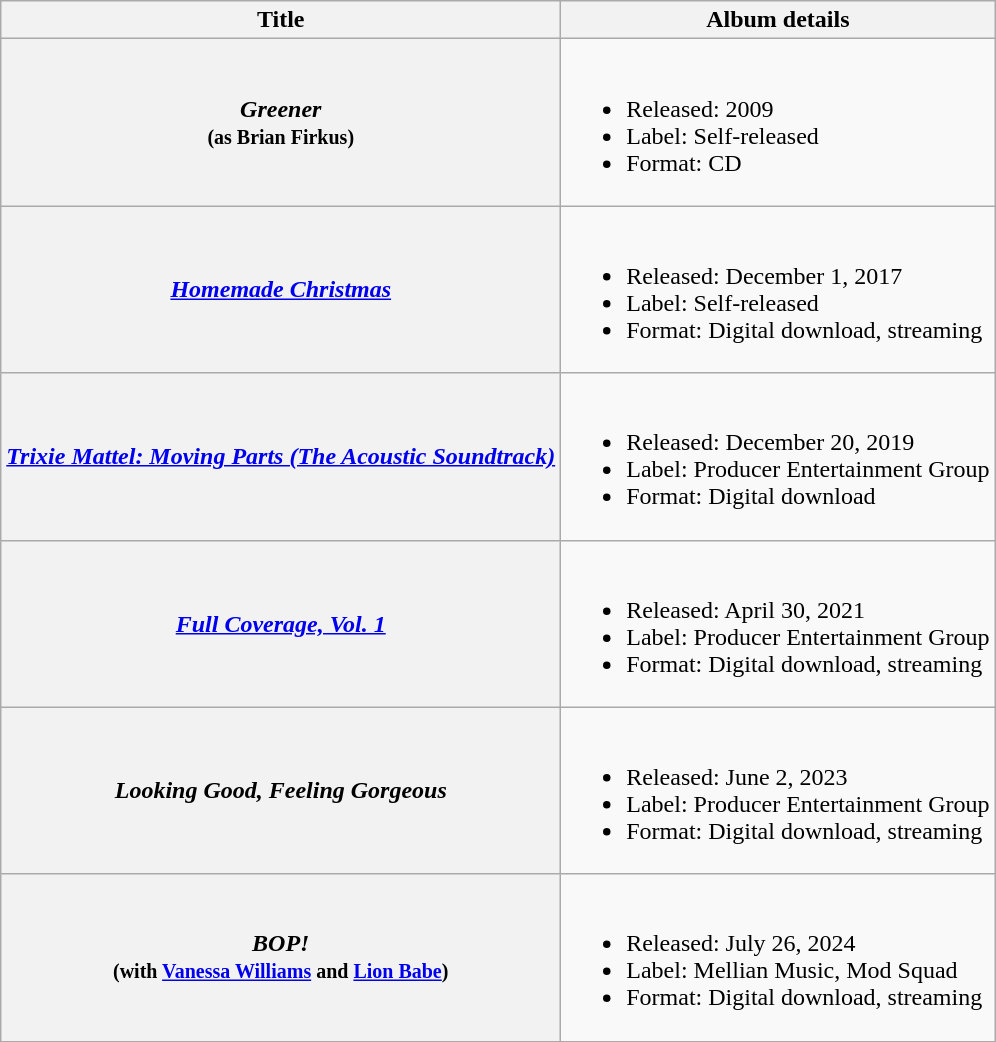<table class="wikitable plainrowheaders">
<tr>
<th>Title</th>
<th>Album details</th>
</tr>
<tr>
<th scope="row"><em>Greener</em><br><small>(as Brian Firkus)</small></th>
<td><br><ul><li>Released: 2009</li><li>Label: Self-released</li><li>Format: CD</li></ul></td>
</tr>
<tr>
<th scope="row"><em><a href='#'>Homemade Christmas</a></em></th>
<td><br><ul><li>Released: December 1, 2017</li><li>Label: Self-released</li><li>Format: Digital download, streaming</li></ul></td>
</tr>
<tr>
<th scope="row"><em><a href='#'>Trixie Mattel: Moving Parts (The Acoustic Soundtrack)</a></em></th>
<td><br><ul><li>Released: December 20, 2019</li><li>Label: Producer Entertainment Group</li><li>Format: Digital download</li></ul></td>
</tr>
<tr>
<th scope="row"><em><a href='#'>Full Coverage, Vol. 1</a></em></th>
<td><br><ul><li>Released: April 30, 2021</li><li>Label: Producer Entertainment Group</li><li>Format: Digital download, streaming</li></ul></td>
</tr>
<tr>
<th scope="row"><em>Looking Good, Feeling Gorgeous</em></th>
<td><br><ul><li>Released: June 2, 2023</li><li>Label: Producer Entertainment Group</li><li>Format: Digital download, streaming</li></ul></td>
</tr>
<tr>
<th scope="row"><em>BOP!</em><br><small>(with <a href='#'>Vanessa Williams</a> and <a href='#'>Lion Babe</a>)</small></th>
<td><br><ul><li>Released: July 26, 2024</li><li>Label: Mellian Music, Mod Squad</li><li>Format: Digital download, streaming</li></ul></td>
</tr>
</table>
